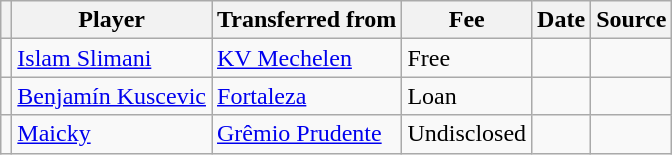<table class="wikitable plainrowheaders sortable">
<tr>
<th></th>
<th scope="col">Player</th>
<th>Transferred from</th>
<th style="width: 65px;">Fee</th>
<th scope="col">Date</th>
<th scope="col">Source</th>
</tr>
<tr>
<td align="center"></td>
<td> <a href='#'>Islam Slimani</a></td>
<td> <a href='#'>KV Mechelen</a></td>
<td>Free</td>
<td></td>
<td></td>
</tr>
<tr>
<td align="center"></td>
<td> <a href='#'>Benjamín Kuscevic</a></td>
<td> <a href='#'>Fortaleza</a></td>
<td>Loan</td>
<td></td>
<td></td>
</tr>
<tr>
<td align="center"></td>
<td> <a href='#'>Maicky</a></td>
<td> <a href='#'>Grêmio Prudente</a></td>
<td>Undisclosed</td>
<td></td>
<td></td>
</tr>
</table>
